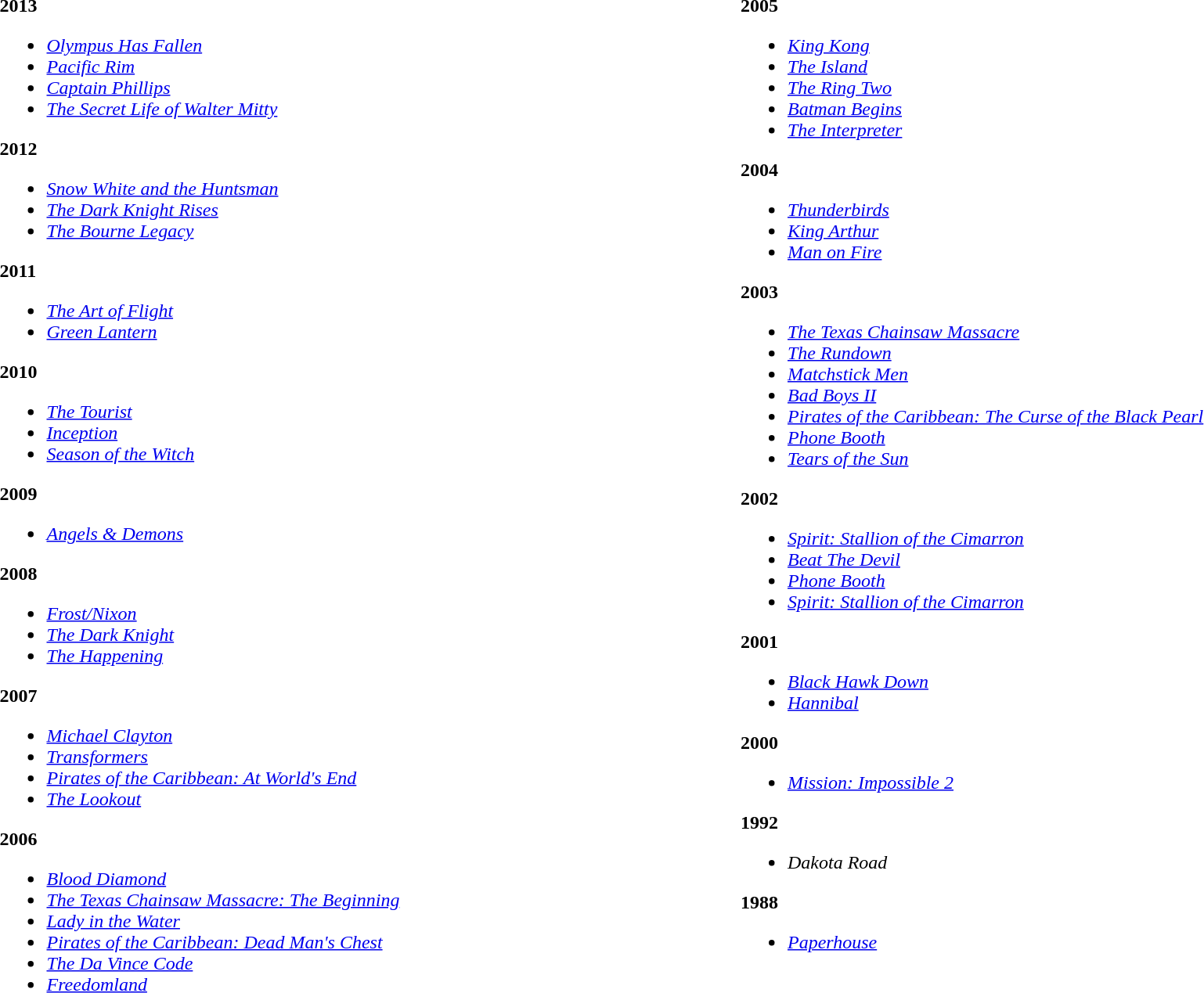<table width="100%">
<tr valign="top">
<td width="50%"><br><strong>2013</strong><ul><li><em><a href='#'>Olympus Has Fallen</a></em></li><li><em><a href='#'>Pacific Rim</a></em></li><li><em><a href='#'>Captain Phillips</a></em></li><li><em><a href='#'>The Secret Life of Walter Mitty</a></em></li></ul><strong>2012</strong><ul><li><em><a href='#'>Snow White and the Huntsman</a></em></li><li><em><a href='#'>The Dark Knight Rises</a></em></li><li><em><a href='#'>The Bourne Legacy</a></em></li></ul><strong>2011</strong><ul><li><em><a href='#'>The Art of Flight</a></em></li><li><em><a href='#'>Green Lantern</a></em></li></ul><strong>2010</strong><ul><li><em><a href='#'>The Tourist</a></em></li><li><em><a href='#'>Inception</a></em></li><li><em><a href='#'>Season of the Witch</a></em></li></ul><strong>2009</strong><ul><li><em><a href='#'>Angels & Demons</a></em></li></ul><strong>2008</strong><ul><li><em><a href='#'>Frost/Nixon</a></em></li><li><em><a href='#'>The Dark Knight</a></em></li><li><em><a href='#'>The Happening</a></em></li></ul><strong>2007</strong><ul><li><em><a href='#'>Michael Clayton</a></em></li><li><em><a href='#'>Transformers</a></em></li><li><em><a href='#'>Pirates of the Caribbean: At World's End</a></em></li><li><em><a href='#'>The Lookout</a></em></li></ul><strong>2006</strong><ul><li><em><a href='#'>Blood Diamond</a></em></li><li><em><a href='#'>The Texas Chainsaw Massacre: The Beginning</a></em></li><li><em><a href='#'>Lady in the Water</a></em></li><li><em><a href='#'>Pirates of the Caribbean: Dead Man's Chest</a></em></li><li><em><a href='#'>The Da Vince Code</a></em></li><li><em><a href='#'>Freedomland</a></em></li></ul></td>
<td width="50%"><br><strong>2005</strong><ul><li><em><a href='#'>King Kong</a></em></li><li><em><a href='#'>The Island</a></em></li><li><em><a href='#'>The Ring Two</a></em></li><li><em><a href='#'>Batman Begins</a></em></li><li><em><a href='#'>The Interpreter</a></em></li></ul><strong>2004</strong><ul><li><em><a href='#'>Thunderbirds</a></em></li><li><em><a href='#'>King Arthur</a></em></li><li><em><a href='#'>Man on Fire</a></em></li></ul><strong>2003</strong><ul><li><em><a href='#'>The Texas Chainsaw Massacre</a></em></li><li><em><a href='#'>The Rundown</a></em></li><li><em><a href='#'>Matchstick Men</a></em></li><li><em><a href='#'>Bad Boys II</a></em></li><li><em><a href='#'>Pirates of the Caribbean: The Curse of the Black Pearl</a></em></li><li><em><a href='#'>Phone Booth</a></em></li><li><em><a href='#'>Tears of the Sun</a></em></li></ul><strong>2002</strong><ul><li><em><a href='#'>Spirit: Stallion of the Cimarron</a></em></li><li><em><a href='#'>Beat The Devil</a></em></li><li><em><a href='#'>Phone Booth</a></em></li><li><em><a href='#'>Spirit: Stallion of the Cimarron</a></em></li></ul><strong>2001</strong><ul><li><em><a href='#'>Black Hawk Down</a></em></li><li><em><a href='#'>Hannibal</a></em></li></ul><strong>2000</strong><ul><li><em><a href='#'>Mission: Impossible 2</a></em></li></ul><strong>1992</strong><ul><li><em>Dakota Road</em></li></ul><strong>1988</strong><ul><li><em><a href='#'>Paperhouse</a></em></li></ul></td>
</tr>
</table>
